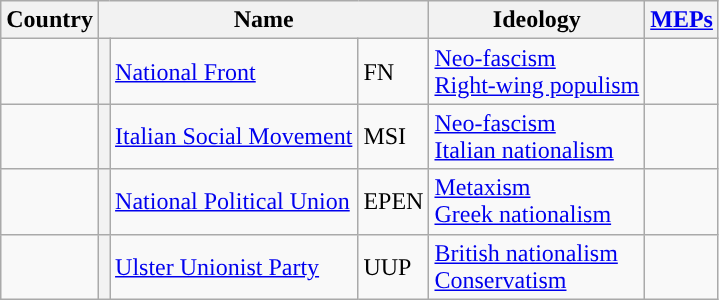<table class="wikitable">
<tr>
<th>Country</th>
<th colspan="3">Name</th>
<th>Ideology</th>
<th><a href='#'>MEPs</a></th>
</tr>
<tr>
<td></td>
<th style="background:"></th>
<td><a href='#'>National Front</a></td>
<td>FN</td>
<td><a href='#'>Neo-fascism</a><br><a href='#'>Right-wing populism</a></td>
<td></td>
</tr>
<tr>
<td></td>
<th style="background:"></th>
<td><a href='#'>Italian Social Movement</a></td>
<td>MSI</td>
<td><a href='#'>Neo-fascism</a><br><a href='#'>Italian nationalism</a></td>
<td></td>
</tr>
<tr>
<td></td>
<th style="background:"></th>
<td><a href='#'>National Political Union</a></td>
<td>EPEN</td>
<td><a href='#'>Metaxism</a><br><a href='#'>Greek nationalism</a></td>
<td></td>
</tr>
<tr>
<td></td>
<th style="background:"></th>
<td><a href='#'>Ulster Unionist Party</a></td>
<td>UUP</td>
<td><a href='#'>British nationalism</a><br><a href='#'>Conservatism</a></td>
<td></td>
</tr>
</table>
